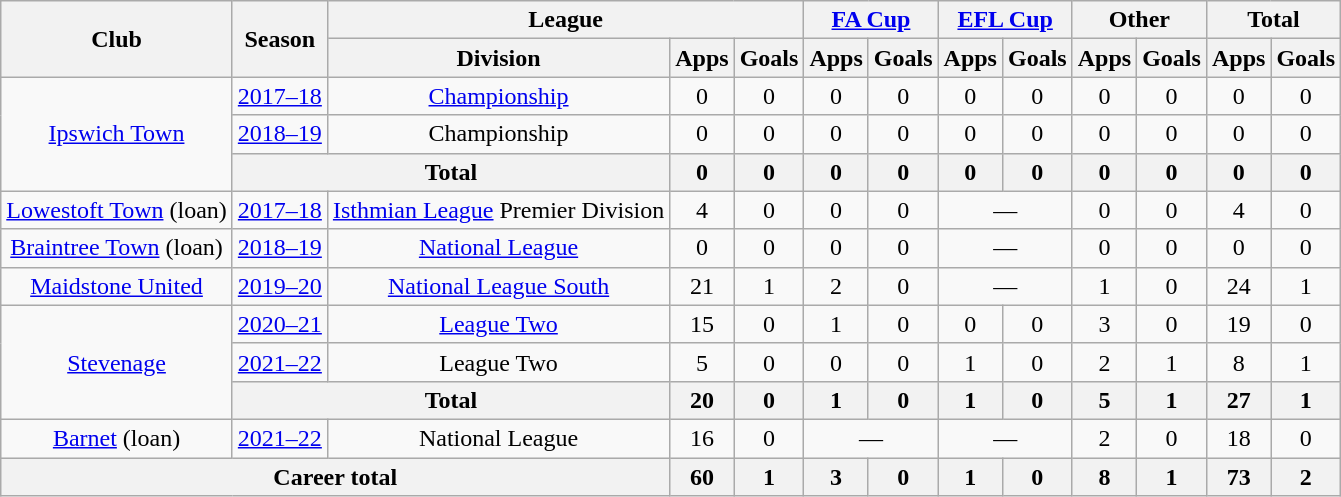<table class="wikitable" style="text-align:center">
<tr>
<th rowspan="2">Club</th>
<th rowspan="2">Season</th>
<th colspan="3">League</th>
<th colspan="2"><a href='#'>FA Cup</a></th>
<th colspan="2"><a href='#'>EFL Cup</a></th>
<th colspan="2">Other</th>
<th colspan="2">Total</th>
</tr>
<tr>
<th>Division</th>
<th>Apps</th>
<th>Goals</th>
<th>Apps</th>
<th>Goals</th>
<th>Apps</th>
<th>Goals</th>
<th>Apps</th>
<th>Goals</th>
<th>Apps</th>
<th>Goals</th>
</tr>
<tr>
<td rowspan="3"><a href='#'>Ipswich Town</a></td>
<td><a href='#'>2017–18</a></td>
<td><a href='#'>Championship</a></td>
<td>0</td>
<td>0</td>
<td>0</td>
<td>0</td>
<td>0</td>
<td>0</td>
<td>0</td>
<td>0</td>
<td>0</td>
<td>0</td>
</tr>
<tr>
<td><a href='#'>2018–19</a></td>
<td>Championship</td>
<td>0</td>
<td>0</td>
<td>0</td>
<td>0</td>
<td>0</td>
<td>0</td>
<td>0</td>
<td>0</td>
<td>0</td>
<td>0</td>
</tr>
<tr>
<th colspan="2">Total</th>
<th>0</th>
<th>0</th>
<th>0</th>
<th>0</th>
<th>0</th>
<th>0</th>
<th>0</th>
<th>0</th>
<th>0</th>
<th>0</th>
</tr>
<tr>
<td rowspan="1"><a href='#'>Lowestoft Town</a> (loan)</td>
<td><a href='#'>2017–18</a></td>
<td><a href='#'>Isthmian League</a> Premier Division</td>
<td>4</td>
<td>0</td>
<td>0</td>
<td>0</td>
<td colspan="2">—</td>
<td>0</td>
<td>0</td>
<td>4</td>
<td>0</td>
</tr>
<tr>
<td rowspan="1"><a href='#'>Braintree Town</a> (loan)</td>
<td><a href='#'>2018–19</a></td>
<td><a href='#'>National League</a></td>
<td>0</td>
<td>0</td>
<td>0</td>
<td>0</td>
<td colspan="2">—</td>
<td>0</td>
<td>0</td>
<td>0</td>
<td>0</td>
</tr>
<tr>
<td rowspan="1"><a href='#'>Maidstone United</a></td>
<td><a href='#'>2019–20</a></td>
<td><a href='#'>National League South</a></td>
<td>21</td>
<td>1</td>
<td>2</td>
<td>0</td>
<td colspan="2">—</td>
<td>1</td>
<td>0</td>
<td>24</td>
<td>1</td>
</tr>
<tr>
<td rowspan="3"><a href='#'>Stevenage</a></td>
<td><a href='#'>2020–21</a></td>
<td><a href='#'>League Two</a></td>
<td>15</td>
<td>0</td>
<td>1</td>
<td>0</td>
<td>0</td>
<td>0</td>
<td>3</td>
<td>0</td>
<td>19</td>
<td>0</td>
</tr>
<tr>
<td><a href='#'>2021–22</a></td>
<td>League Two</td>
<td>5</td>
<td>0</td>
<td>0</td>
<td>0</td>
<td>1</td>
<td>0</td>
<td>2</td>
<td>1</td>
<td>8</td>
<td>1</td>
</tr>
<tr>
<th colspan="2">Total</th>
<th>20</th>
<th>0</th>
<th>1</th>
<th>0</th>
<th>1</th>
<th>0</th>
<th>5</th>
<th>1</th>
<th>27</th>
<th>1</th>
</tr>
<tr>
<td rowspan="1"><a href='#'>Barnet</a> (loan)</td>
<td><a href='#'>2021–22</a></td>
<td>National League</td>
<td>16</td>
<td>0</td>
<td colspan="2">—</td>
<td colspan="2">—</td>
<td>2</td>
<td>0</td>
<td>18</td>
<td>0</td>
</tr>
<tr>
<th colspan=3>Career total</th>
<th>60</th>
<th>1</th>
<th>3</th>
<th>0</th>
<th>1</th>
<th>0</th>
<th>8</th>
<th>1</th>
<th>73</th>
<th>2</th>
</tr>
</table>
